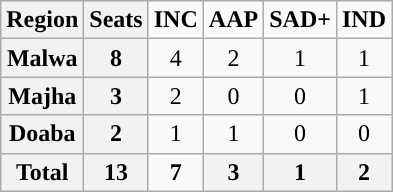<table class="wikitable sortable" style="text-align:center;">
<tr>
<th>Region</th>
<th>Seats</th>
<td><span><strong>INC</strong></span></td>
<td><span><strong>AAP</strong></span></td>
<td><span><strong>SAD+</strong></span></td>
<td><span><strong>IND</strong></span></td>
</tr>
<tr>
<th>Malwa</th>
<th>8</th>
<td style="background:">4</td>
<td>2</td>
<td>1</td>
<td>1</td>
</tr>
<tr>
<th>Majha</th>
<th>3</th>
<td style="background:">2</td>
<td>0</td>
<td>0</td>
<td>1</td>
</tr>
<tr>
<th>Doaba</th>
<th>2</th>
<td>1</td>
<td>1</td>
<td>0</td>
<td>0</td>
</tr>
<tr>
<th>Total</th>
<th>13</th>
<td style="background:"><strong>7</strong></td>
<th>3</th>
<th>1</th>
<th>2</th>
</tr>
</table>
